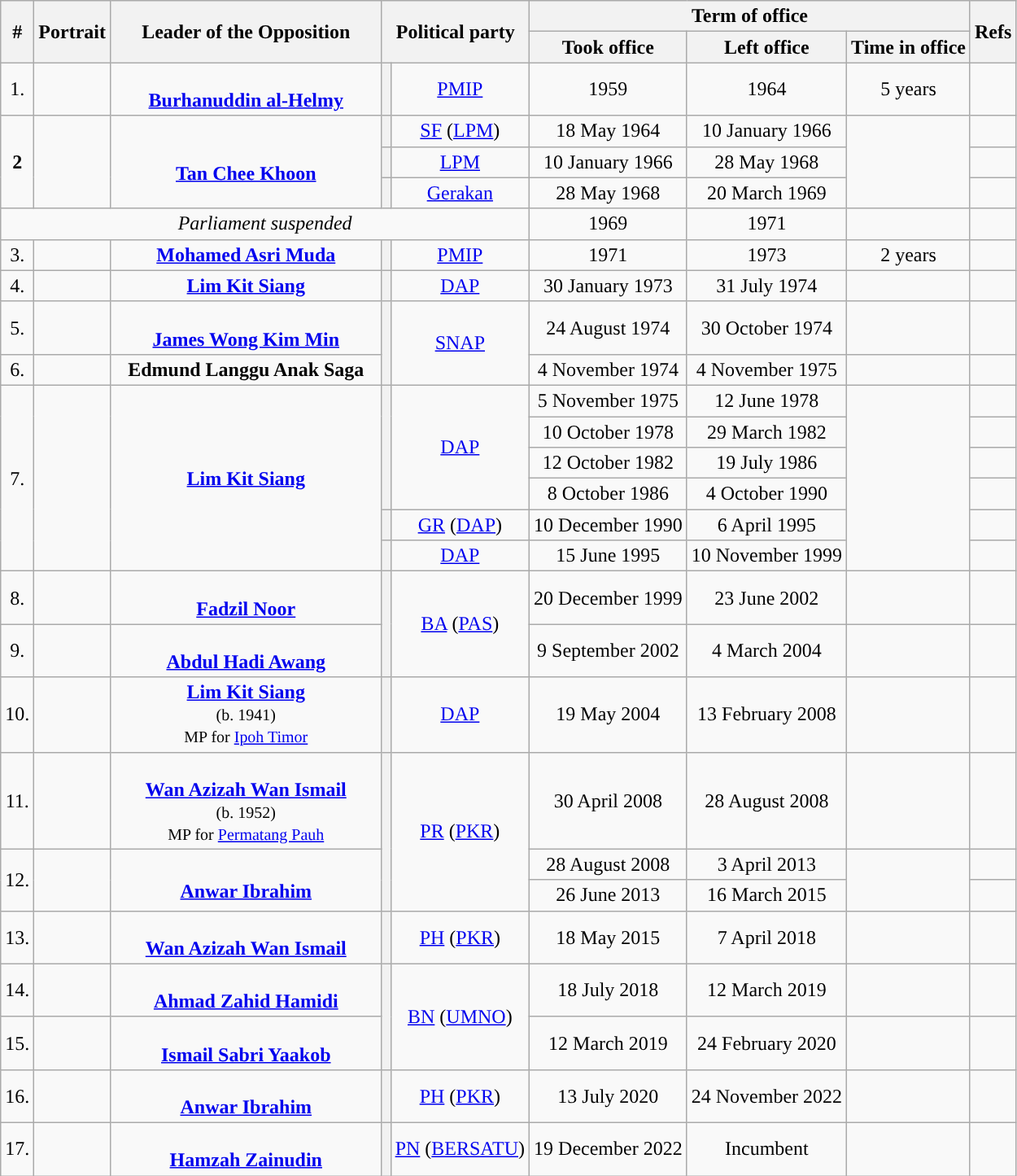<table class="wikitable" style="text-align:center">
<tr>
<th rowspan="2">#</th>
<th rowspan="2">Portrait</th>
<th rowspan="2" width="215">Leader of the Opposition</th>
<th colspan="2" rowspan="2">Political party</th>
<th colspan="3">Term of office</th>
<th rowspan="2">Refs</th>
</tr>
<tr>
<th>Took office</th>
<th>Left office</th>
<th>Time in office</th>
</tr>
<tr>
<td>1.</td>
<td></td>
<td> <br> <strong><a href='#'>Burhanuddin al-Helmy</a></strong><br></td>
<th style="background:"></th>
<td><a href='#'>PMIP</a></td>
<td>1959</td>
<td>1964</td>
<td>5 years</td>
</tr>
<tr>
<td rowspan="3"><strong>2</strong></td>
<td rowspan="3"></td>
<td rowspan="3"> <br> <strong><a href='#'>Tan Chee Khoon</a></strong> <br> </td>
<th style="background:"></th>
<td><a href='#'>SF</a> (<a href='#'>LPM</a>)</td>
<td>18 May 1964</td>
<td>10 January 1966</td>
<td rowspan=3></td>
<td></td>
</tr>
<tr>
<th style="background:"></th>
<td><a href='#'>LPM</a></td>
<td>10 January 1966</td>
<td>28 May 1968</td>
<td></td>
</tr>
<tr>
<th style="background:"></th>
<td><a href='#'>Gerakan</a></td>
<td>28 May 1968</td>
<td>20 March 1969</td>
<td></td>
</tr>
<tr>
<td colspan="5"><em>Parliament suspended</em></td>
<td>1969</td>
<td>1971</td>
<td></td>
<td></td>
</tr>
<tr>
<td>3.</td>
<td></td>
<td><strong><a href='#'>Mohamed Asri Muda</a></strong><br></td>
<th style="background:"></th>
<td><a href='#'>PMIP</a></td>
<td>1971</td>
<td>1973</td>
<td>2 years</td>
</tr>
<tr>
<td>4.</td>
<td></td>
<td><strong><a href='#'>Lim Kit Siang</a></strong><br></td>
<th style="background:"></th>
<td><a href='#'>DAP</a></td>
<td>30 January 1973</td>
<td>31 July 1974</td>
<td></td>
<td></td>
</tr>
<tr>
<td>5.</td>
<td></td>
<td> <br> <strong><a href='#'>James Wong Kim Min</a></strong><br></td>
<th rowspan=2 style="background:"></th>
<td rowspan="2"><a href='#'>SNAP</a></td>
<td>24 August 1974</td>
<td>30 October 1974</td>
<td></td>
</tr>
<tr>
<td>6.</td>
<td></td>
<td><strong>Edmund Langgu Anak Saga</strong><br></td>
<td>4 November 1974</td>
<td>4 November 1975</td>
<td></td>
<td></td>
</tr>
<tr>
<td rowspan="6">7.</td>
<td rowspan="6"></td>
<td rowspan="6"><strong><a href='#'>Lim Kit Siang</a></strong><br></td>
<th rowspan=4 style="background:"></th>
<td rowspan=4><a href='#'>DAP</a></td>
<td>5 November 1975</td>
<td>12 June 1978</td>
<td rowspan=6></td>
<td></td>
</tr>
<tr>
<td>10 October 1978</td>
<td>29 March 1982</td>
<td></td>
</tr>
<tr>
<td>12 October 1982</td>
<td>19 July 1986</td>
<td></td>
</tr>
<tr>
<td>8 October 1986</td>
<td>4 October 1990</td>
<td></td>
</tr>
<tr>
<th style="background:"></th>
<td><a href='#'>GR</a> (<a href='#'>DAP</a>)</td>
<td>10 December 1990</td>
<td>6 April 1995</td>
<td></td>
</tr>
<tr>
<th style="background:"></th>
<td><a href='#'>DAP</a></td>
<td>15 June 1995</td>
<td>10 November 1999</td>
<td></td>
</tr>
<tr>
<td>8.</td>
<td></td>
<td><br><strong><a href='#'>Fadzil Noor</a></strong><br></td>
<th rowspan=2 style="background:"></th>
<td rowspan=2><a href='#'>BA</a> (<a href='#'>PAS</a>)</td>
<td>20 December 1999</td>
<td>23 June 2002</td>
<td></td>
<td></td>
</tr>
<tr>
<td>9.</td>
<td></td>
<td><br><strong><a href='#'>Abdul Hadi Awang</a></strong><br></td>
<td>9 September 2002</td>
<td>4 March 2004</td>
<td></td>
<td></td>
</tr>
<tr>
<td>10.</td>
<td></td>
<td><strong><a href='#'>Lim Kit Siang</a></strong><br><small>(b. 1941)<br>MP for <a href='#'>Ipoh Timor</a></small></td>
<th style="background:"></th>
<td><a href='#'>DAP</a></td>
<td>19 May 2004</td>
<td>13 February 2008</td>
<td></td>
<td></td>
</tr>
<tr>
<td>11.</td>
<td></td>
<td><br><strong><a href='#'>Wan Azizah Wan Ismail</a></strong><br><small>(b. 1952)<br>MP for <a href='#'>Permatang Pauh</a></small></td>
<th rowspan=3 style="background:"></th>
<td rowspan=3><a href='#'>PR</a> (<a href='#'>PKR</a>)</td>
<td>30 April 2008</td>
<td>28 August 2008</td>
<td></td>
<td></td>
</tr>
<tr>
<td rowspan="2">12.</td>
<td rowspan="2"></td>
<td rowspan="2"><br><strong><a href='#'>Anwar Ibrahim</a></strong><br></td>
<td>28 August 2008</td>
<td>3 April 2013</td>
<td rowspan=2></td>
<td></td>
</tr>
<tr>
<td>26 June 2013</td>
<td>16 March 2015</td>
<td></td>
</tr>
<tr>
<td>13.</td>
<td></td>
<td><br><strong><a href='#'>Wan Azizah Wan Ismail</a></strong><br></td>
<th style="background:"></th>
<td><a href='#'>PH</a> (<a href='#'>PKR</a>)</td>
<td>18 May 2015</td>
<td>7 April 2018</td>
<td></td>
<td></td>
</tr>
<tr>
<td>14.</td>
<td></td>
<td><br><strong><a href='#'>Ahmad Zahid Hamidi</a></strong><br></td>
<th rowspan=2 style="background:"></th>
<td rowspan=2><a href='#'>BN</a> (<a href='#'>UMNO</a>)</td>
<td>18 July 2018</td>
<td>12 March 2019</td>
<td></td>
<td></td>
</tr>
<tr>
<td>15.</td>
<td></td>
<td><br><strong><a href='#'>Ismail Sabri Yaakob</a></strong><br></td>
<td>12 March 2019</td>
<td>24 February 2020</td>
<td></td>
<td></td>
</tr>
<tr>
<td>16.</td>
<td></td>
<td><br><strong><a href='#'>Anwar Ibrahim</a></strong><br></td>
<th style="background:"></th>
<td><a href='#'>PH</a> (<a href='#'>PKR</a>)</td>
<td>13 July 2020</td>
<td>24 November 2022</td>
<td></td>
<td></td>
</tr>
<tr>
<td>17.</td>
<td></td>
<td><br><strong><a href='#'>Hamzah Zainudin</a></strong><br></td>
<th style="background:"></th>
<td><a href='#'>PN</a> (<a href='#'>BERSATU</a>)</td>
<td>19 December 2022</td>
<td>Incumbent</td>
<td></td>
<td></td>
</tr>
</table>
